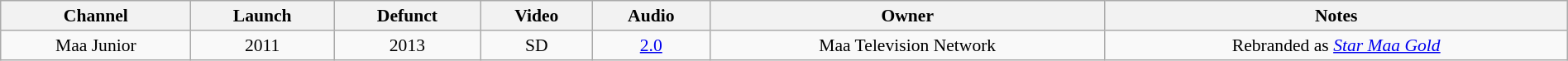<table class="wikitable sortable" style="border-collapse:collapse; font-size: 90%; text-align:center" width="100%">
<tr>
<th>Channel</th>
<th>Launch</th>
<th>Defunct</th>
<th>Video</th>
<th>Audio</th>
<th>Owner</th>
<th>Notes</th>
</tr>
<tr>
<td>Maa Junior</td>
<td>2011</td>
<td>2013</td>
<td>SD</td>
<td><a href='#'>2.0</a></td>
<td>Maa Television Network</td>
<td>Rebranded as <em><a href='#'>Star Maa Gold</a></em></td>
</tr>
</table>
